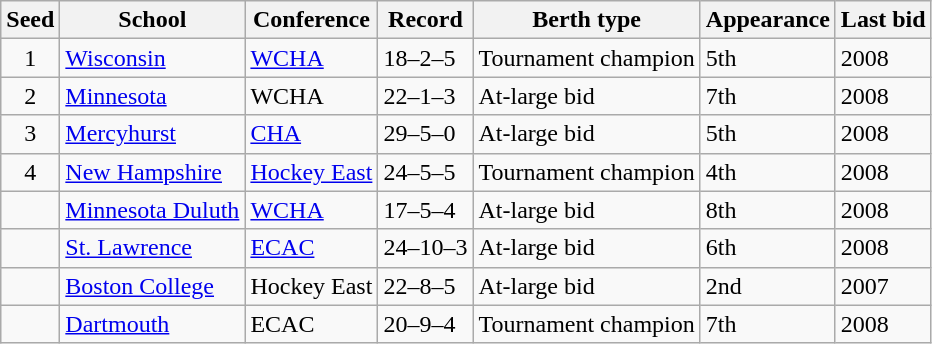<table class="wikitable">
<tr>
<th>Seed</th>
<th>School</th>
<th>Conference</th>
<th>Record</th>
<th>Berth type</th>
<th>Appearance</th>
<th>Last bid</th>
</tr>
<tr>
<td align=center>1</td>
<td><a href='#'>Wisconsin</a></td>
<td><a href='#'>WCHA</a></td>
<td>18–2–5</td>
<td>Tournament champion</td>
<td>5th</td>
<td>2008</td>
</tr>
<tr>
<td align=center>2</td>
<td><a href='#'>Minnesota</a></td>
<td>WCHA</td>
<td>22–1–3</td>
<td>At-large bid</td>
<td>7th</td>
<td>2008</td>
</tr>
<tr>
<td align=center>3</td>
<td><a href='#'>Mercyhurst</a></td>
<td><a href='#'>CHA</a></td>
<td>29–5–0</td>
<td>At-large bid</td>
<td>5th</td>
<td>2008</td>
</tr>
<tr>
<td align=center>4</td>
<td><a href='#'>New Hampshire</a></td>
<td><a href='#'>Hockey East</a></td>
<td>24–5–5</td>
<td>Tournament champion</td>
<td>4th</td>
<td>2008</td>
</tr>
<tr>
<td></td>
<td><a href='#'>Minnesota Duluth</a></td>
<td><a href='#'>WCHA</a></td>
<td>17–5–4</td>
<td>At-large bid</td>
<td>8th</td>
<td>2008</td>
</tr>
<tr>
<td></td>
<td><a href='#'>St. Lawrence</a></td>
<td><a href='#'>ECAC</a></td>
<td>24–10–3</td>
<td>At-large bid</td>
<td>6th</td>
<td>2008</td>
</tr>
<tr>
<td></td>
<td><a href='#'>Boston College</a></td>
<td>Hockey East</td>
<td>22–8–5</td>
<td>At-large bid</td>
<td>2nd</td>
<td>2007</td>
</tr>
<tr>
<td></td>
<td><a href='#'>Dartmouth</a></td>
<td>ECAC</td>
<td>20–9–4</td>
<td>Tournament champion</td>
<td>7th</td>
<td>2008</td>
</tr>
</table>
